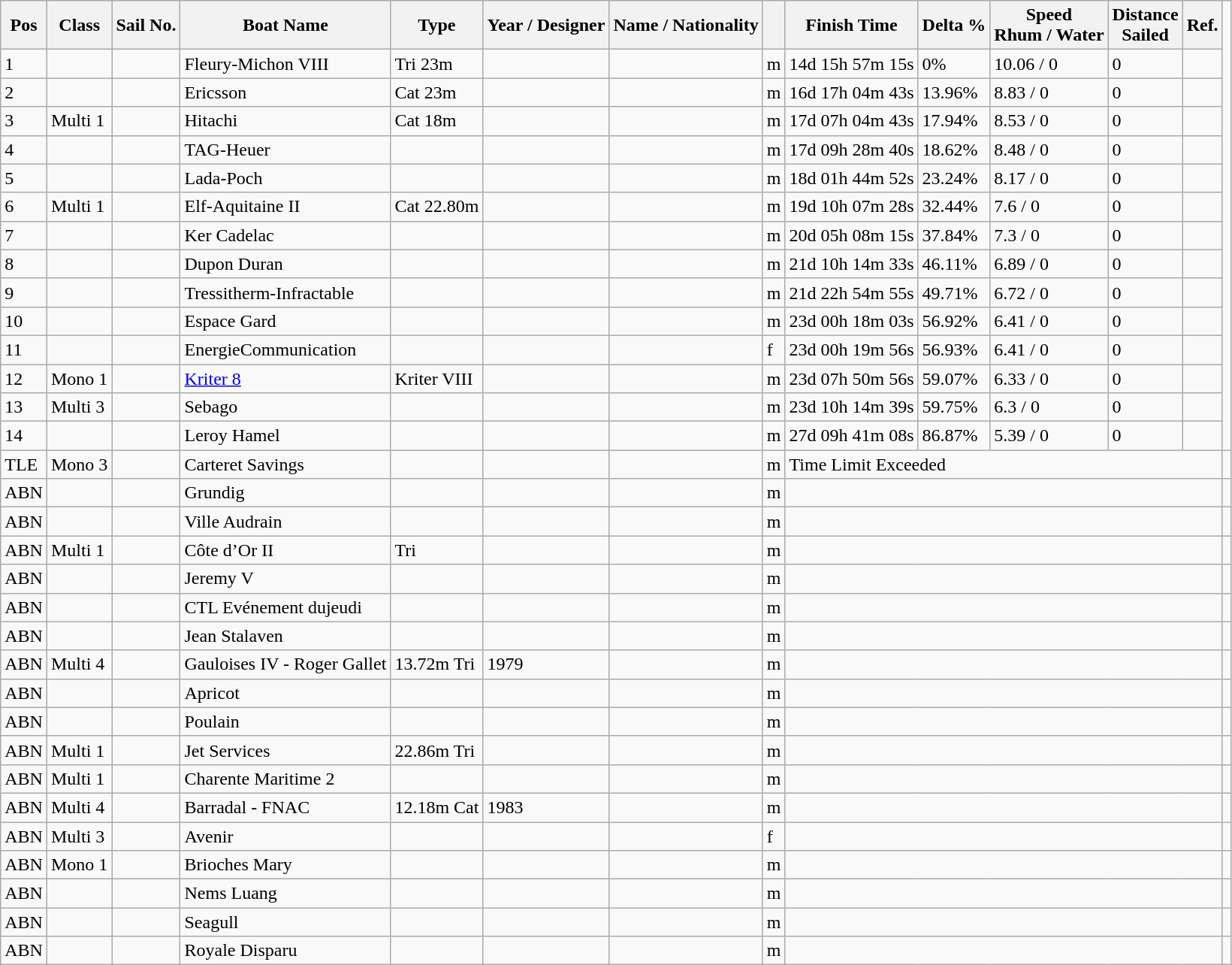<table class="wikitable sortable">
<tr>
<th>Pos</th>
<th>Class</th>
<th>Sail No.</th>
<th>Boat Name</th>
<th>Type</th>
<th>Year / Designer</th>
<th>Name / Nationality</th>
<th></th>
<th>Finish Time</th>
<th>Delta %</th>
<th>Speed <br> Rhum / Water</th>
<th>Distance <br>Sailed</th>
<th>Ref.</th>
</tr>
<tr>
<td>1</td>
<td></td>
<td></td>
<td>Fleury-Michon VIII</td>
<td>Tri 23m</td>
<td></td>
<td></td>
<td>m </td>
<td>14d 15h 57m 15s</td>
<td>0%</td>
<td>10.06 / 0</td>
<td>0</td>
<td></td>
</tr>
<tr>
<td>2</td>
<td></td>
<td></td>
<td>Ericsson</td>
<td>Cat 23m</td>
<td></td>
<td></td>
<td>m </td>
<td>16d 17h 04m 43s</td>
<td>13.96%</td>
<td>8.83 / 0</td>
<td>0</td>
<td></td>
</tr>
<tr>
<td>3</td>
<td>Multi 1</td>
<td></td>
<td>Hitachi</td>
<td>Cat 18m</td>
<td></td>
<td></td>
<td>m </td>
<td>17d 07h 04m 43s</td>
<td>17.94%</td>
<td>8.53 / 0</td>
<td>0</td>
<td></td>
</tr>
<tr>
<td>4</td>
<td></td>
<td></td>
<td>TAG-Heuer</td>
<td></td>
<td></td>
<td></td>
<td>m </td>
<td>17d 09h 28m 40s</td>
<td>18.62%</td>
<td>8.48 / 0</td>
<td>0</td>
<td></td>
</tr>
<tr>
<td>5</td>
<td></td>
<td></td>
<td>Lada-Poch</td>
<td></td>
<td></td>
<td></td>
<td>m </td>
<td>18d 01h 44m 52s</td>
<td>23.24%</td>
<td>8.17 / 0</td>
<td>0</td>
<td></td>
</tr>
<tr>
<td>6</td>
<td>Multi 1</td>
<td></td>
<td>Elf-Aquitaine II</td>
<td>Cat 22.80m</td>
<td></td>
<td></td>
<td>m </td>
<td>19d 10h 07m 28s</td>
<td>32.44%</td>
<td>7.6 / 0</td>
<td>0</td>
<td></td>
</tr>
<tr>
<td>7</td>
<td></td>
<td></td>
<td>Ker Cadelac</td>
<td></td>
<td></td>
<td></td>
<td>m </td>
<td>20d 05h 08m 15s</td>
<td>37.84%</td>
<td>7.3 / 0</td>
<td>0</td>
<td></td>
</tr>
<tr>
<td>8</td>
<td></td>
<td></td>
<td>Dupon Duran</td>
<td></td>
<td></td>
<td></td>
<td>m </td>
<td>21d 10h 14m 33s</td>
<td>46.11%</td>
<td>6.89 / 0</td>
<td>0</td>
<td></td>
</tr>
<tr>
<td>9</td>
<td></td>
<td></td>
<td>Tressitherm-Infractable</td>
<td></td>
<td></td>
<td></td>
<td>m </td>
<td>21d 22h 54m 55s</td>
<td>49.71%</td>
<td>6.72 / 0</td>
<td>0</td>
<td></td>
</tr>
<tr>
<td>10</td>
<td></td>
<td></td>
<td>Espace Gard</td>
<td></td>
<td></td>
<td></td>
<td>m </td>
<td>23d 00h 18m 03s</td>
<td>56.92%</td>
<td>6.41 / 0</td>
<td>0</td>
<td></td>
</tr>
<tr>
<td>11</td>
<td></td>
<td></td>
<td>EnergieCommunication</td>
<td></td>
<td></td>
<td></td>
<td>f </td>
<td>23d 00h 19m 56s</td>
<td>56.93%</td>
<td>6.41 / 0</td>
<td>0</td>
<td></td>
</tr>
<tr>
<td>12</td>
<td>Mono 1</td>
<td></td>
<td><a href='#'>Kriter 8</a></td>
<td>Kriter VIII</td>
<td></td>
<td></td>
<td>m </td>
<td>23d 07h 50m 56s</td>
<td>59.07%</td>
<td>6.33 / 0</td>
<td>0</td>
<td></td>
</tr>
<tr>
<td>13</td>
<td>Multi 3</td>
<td></td>
<td>Sebago</td>
<td></td>
<td></td>
<td></td>
<td>m </td>
<td>23d 10h 14m 39s</td>
<td>59.75%</td>
<td>6.3 / 0</td>
<td>0</td>
<td></td>
</tr>
<tr>
<td>14</td>
<td></td>
<td></td>
<td>Leroy Hamel</td>
<td></td>
<td></td>
<td></td>
<td>m </td>
<td>27d 09h 41m 08s</td>
<td>86.87%</td>
<td>5.39 / 0</td>
<td>0</td>
<td></td>
</tr>
<tr>
<td>TLE</td>
<td>Mono 3</td>
<td></td>
<td>Carteret Savings</td>
<td></td>
<td></td>
<td></td>
<td>m </td>
<td colspan=5>Time Limit Exceeded</td>
<td></td>
</tr>
<tr>
<td>ABN</td>
<td></td>
<td></td>
<td>Grundig</td>
<td></td>
<td></td>
<td></td>
<td>m </td>
<td colspan=5></td>
<td></td>
</tr>
<tr>
<td>ABN</td>
<td></td>
<td></td>
<td>Ville Audrain</td>
<td></td>
<td></td>
<td></td>
<td>m </td>
<td colspan=5></td>
<td></td>
</tr>
<tr>
<td>ABN</td>
<td>Multi 1</td>
<td></td>
<td>Côte d’Or II</td>
<td>Tri</td>
<td></td>
<td></td>
<td>m </td>
<td colspan=5></td>
<td></td>
</tr>
<tr>
<td>ABN</td>
<td></td>
<td></td>
<td>Jeremy V</td>
<td></td>
<td></td>
<td></td>
<td>m </td>
<td colspan=5></td>
<td></td>
</tr>
<tr>
<td>ABN</td>
<td></td>
<td></td>
<td>CTL Evénement dujeudi</td>
<td></td>
<td></td>
<td></td>
<td>m </td>
<td colspan=5></td>
<td></td>
</tr>
<tr>
<td>ABN</td>
<td></td>
<td></td>
<td>Jean Stalaven</td>
<td></td>
<td></td>
<td></td>
<td>m </td>
<td colspan=5></td>
<td></td>
</tr>
<tr>
<td>ABN</td>
<td>Multi 4</td>
<td></td>
<td>Gauloises IV - Roger Gallet</td>
<td>13.72m Tri</td>
<td>1979</td>
<td></td>
<td>m </td>
<td colspan=5></td>
<td></td>
</tr>
<tr>
<td>ABN</td>
<td></td>
<td></td>
<td>Apricot</td>
<td></td>
<td></td>
<td></td>
<td>m </td>
<td colspan=5></td>
<td></td>
</tr>
<tr>
<td>ABN</td>
<td></td>
<td></td>
<td>Poulain</td>
<td></td>
<td></td>
<td></td>
<td>m </td>
<td colspan=5></td>
<td></td>
</tr>
<tr>
<td>ABN</td>
<td>Multi 1</td>
<td></td>
<td>Jet Services</td>
<td>22.86m Tri</td>
<td></td>
<td></td>
<td>m </td>
<td colspan=5></td>
<td></td>
</tr>
<tr>
<td>ABN</td>
<td>Multi 1</td>
<td></td>
<td>Charente Maritime 2</td>
<td></td>
<td></td>
<td></td>
<td>m </td>
<td colspan=5></td>
<td></td>
</tr>
<tr>
<td>ABN</td>
<td>Multi 4</td>
<td></td>
<td>Barradal - FNAC</td>
<td>12.18m Cat</td>
<td>1983</td>
<td></td>
<td>m </td>
<td colspan=5></td>
<td></td>
</tr>
<tr>
<td>ABN</td>
<td>Multi 3</td>
<td></td>
<td>Avenir</td>
<td></td>
<td></td>
<td></td>
<td>f </td>
<td colspan=5></td>
<td></td>
</tr>
<tr>
<td>ABN</td>
<td>Mono 1</td>
<td></td>
<td>Brioches Mary</td>
<td></td>
<td></td>
<td></td>
<td>m </td>
<td colspan=5></td>
<td></td>
</tr>
<tr>
<td>ABN</td>
<td></td>
<td></td>
<td>Nems Luang</td>
<td></td>
<td></td>
<td></td>
<td>m </td>
<td colspan=5></td>
<td></td>
</tr>
<tr>
<td>ABN</td>
<td></td>
<td></td>
<td>Seagull</td>
<td></td>
<td></td>
<td></td>
<td>m </td>
<td colspan=5></td>
<td></td>
</tr>
<tr>
<td>ABN</td>
<td></td>
<td></td>
<td>Royale Disparu</td>
<td></td>
<td></td>
<td></td>
<td>m </td>
<td colspan=5></td>
<td></td>
</tr>
</table>
